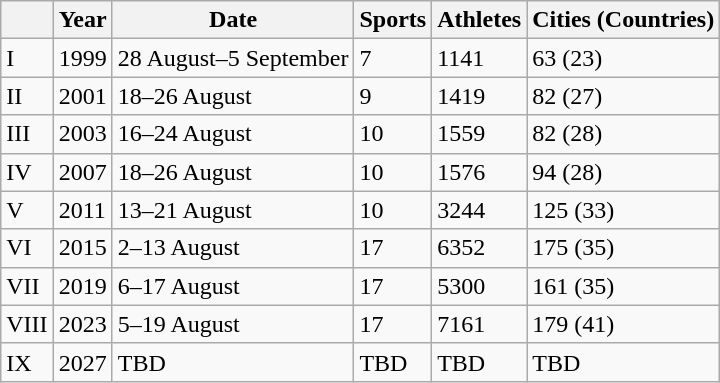<table class="wikitable">
<tr>
<th></th>
<th>Year</th>
<th>Date</th>
<th>Sports</th>
<th>Athletes</th>
<th>Cities (Countries)</th>
</tr>
<tr>
<td>I</td>
<td>1999</td>
<td>28 August–5 September</td>
<td>7</td>
<td>1141</td>
<td>63 (23)</td>
</tr>
<tr>
<td>II</td>
<td>2001</td>
<td>18–26 August</td>
<td>9</td>
<td>1419</td>
<td>82 (27)</td>
</tr>
<tr>
<td>III</td>
<td>2003</td>
<td>16–24 August</td>
<td>10</td>
<td>1559</td>
<td>82 (28)</td>
</tr>
<tr>
<td>IV</td>
<td>2007</td>
<td>18–26 August</td>
<td>10</td>
<td>1576</td>
<td>94 (28)</td>
</tr>
<tr>
<td>V</td>
<td>2011</td>
<td>13–21 August</td>
<td>10</td>
<td>3244</td>
<td>125 (33)</td>
</tr>
<tr>
<td>VI</td>
<td>2015</td>
<td>2–13 August</td>
<td>17</td>
<td>6352</td>
<td>175 (35)</td>
</tr>
<tr>
<td>VII</td>
<td>2019</td>
<td>6–17 August</td>
<td>17</td>
<td>5300</td>
<td>161 (35)</td>
</tr>
<tr>
<td>VIII</td>
<td>2023</td>
<td>5–19 August</td>
<td>17</td>
<td>7161</td>
<td>179 (41)</td>
</tr>
<tr>
<td>IX</td>
<td>2027</td>
<td>TBD</td>
<td>TBD</td>
<td>TBD</td>
<td>TBD</td>
</tr>
</table>
